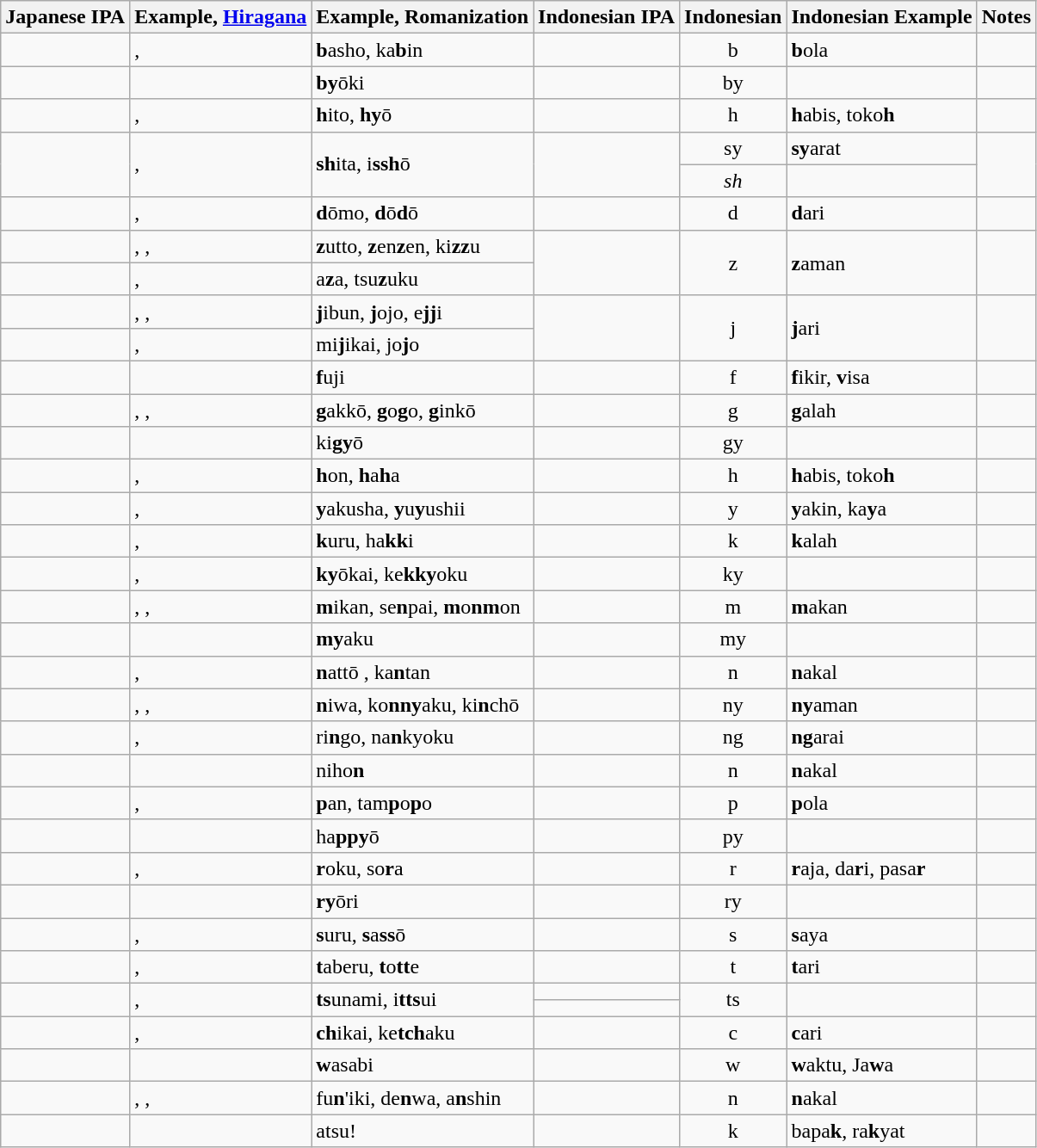<table class="wikitable" style="text-align: center;">
<tr>
<th>Japanese IPA</th>
<th>Example, <a href='#'>Hiragana</a></th>
<th>Example, Romanization</th>
<th>Indonesian IPA</th>
<th>Indonesian</th>
<th>Indonesian Example</th>
<th>Notes</th>
</tr>
<tr>
<td><big></big></td>
<td align="left">, </td>
<td align="left"><strong>b</strong>asho, ka<strong>b</strong>in</td>
<td><big></big></td>
<td>b</td>
<td align="left"><strong>b</strong>ola</td>
<td></td>
</tr>
<tr>
<td><big></big></td>
<td align="left"></td>
<td align="left"><strong>by</strong>ōki</td>
<td><big></big></td>
<td>by</td>
<td></td>
<td></td>
</tr>
<tr>
<td><big></big></td>
<td align="left">, </td>
<td align="left"><strong>h</strong>ito, <strong>hy</strong>ō</td>
<td><big></big></td>
<td>h</td>
<td align="left"><strong>h</strong>abis, toko<strong>h</strong></td>
<td></td>
</tr>
<tr>
<td rowspan=2><big></big></td>
<td rowspan=2 align="left">, </td>
<td rowspan=2 align="left"><strong>sh</strong>ita, i<strong>ssh</strong>ō</td>
<td rowspan=2><big></big></td>
<td>sy</td>
<td align="left"><strong>sy</strong>arat</td>
<td rowspan=2></td>
</tr>
<tr>
<td><em>sh</em></td>
<td></td>
</tr>
<tr>
<td><big></big></td>
<td align="left">, </td>
<td align="left"><strong>d</strong>ōmo, <strong>d</strong>ō<strong>d</strong>ō</td>
<td><big></big></td>
<td>d</td>
<td align="left"><strong>d</strong>ari</td>
<td></td>
</tr>
<tr>
<td><big></big></td>
<td align="left">, , </td>
<td align="left"><strong>z</strong>utto, <strong>z</strong>en<strong>z</strong>en, ki<strong>zz</strong>u</td>
<td rowspan=2><big></big></td>
<td rowspan=2>z</td>
<td rowspan=2 align="left"><strong>z</strong>aman</td>
<td rowspan=2></td>
</tr>
<tr>
<td><big></big></td>
<td align="left">, </td>
<td align="left">a<strong>z</strong>a, tsu<strong>z</strong>uku</td>
</tr>
<tr>
<td><big></big></td>
<td align="left">, , </td>
<td align="left"><strong>j</strong>ibun, <strong>j</strong>ojo, e<strong>jj</strong>i</td>
<td rowspan=2><big></big></td>
<td rowspan=2>j</td>
<td rowspan=2 align="left"><strong>j</strong>ari</td>
<td rowspan=2></td>
</tr>
<tr>
<td><big></big></td>
<td align="left">, </td>
<td align="left">mi<strong>j</strong>ikai, jo<strong>j</strong>o</td>
</tr>
<tr>
<td><big></big></td>
<td align="left"></td>
<td align="left"><strong>f</strong>uji</td>
<td><big></big></td>
<td>f</td>
<td align="left"><strong>f</strong>ikir, <strong>v</strong>isa</td>
<td></td>
</tr>
<tr>
<td><big></big></td>
<td align="left">, , </td>
<td align="left"><strong>g</strong>akkō, <strong>g</strong>o<strong>g</strong>o, <strong>g</strong>inkō</td>
<td><big></big></td>
<td>g</td>
<td align="left"><strong>g</strong>alah</td>
<td></td>
</tr>
<tr>
<td><big></big></td>
<td align="left"></td>
<td align="left">ki<strong>gy</strong>ō</td>
<td><big></big></td>
<td>gy</td>
<td></td>
<td></td>
</tr>
<tr>
<td><big></big></td>
<td align="left">, </td>
<td align="left"><strong>h</strong>on, <strong>h</strong>a<strong>h</strong>a</td>
<td><big></big></td>
<td>h</td>
<td align="left"><strong>h</strong>abis, toko<strong>h</strong></td>
<td></td>
</tr>
<tr>
<td><big></big></td>
<td align="left">, </td>
<td align="left"><strong>y</strong>akusha, <strong>y</strong>u<strong>y</strong>ushii</td>
<td><big></big></td>
<td>y</td>
<td align="left"><strong>y</strong>akin, ka<strong>y</strong>a</td>
<td></td>
</tr>
<tr>
<td><big></big></td>
<td align="left">, </td>
<td align="left"><strong>k</strong>uru, ha<strong>kk</strong>i</td>
<td><big></big></td>
<td>k</td>
<td align="left"><strong>k</strong>alah</td>
<td></td>
</tr>
<tr>
<td><big></big></td>
<td align="left">, </td>
<td align="left"><strong>ky</strong>ōkai, ke<strong>kky</strong>oku</td>
<td><big></big></td>
<td>ky</td>
<td></td>
<td></td>
</tr>
<tr>
<td><big></big></td>
<td align="left">, , </td>
<td align="left"><strong>m</strong>ikan, se<strong>n</strong>pai, <strong>m</strong>o<strong>nm</strong>on</td>
<td><big></big></td>
<td>m</td>
<td align="left"><strong>m</strong>akan</td>
<td></td>
</tr>
<tr>
<td><big></big></td>
<td align="left"></td>
<td align="left"><strong>my</strong>aku</td>
<td><big></big></td>
<td>my</td>
<td></td>
<td></td>
</tr>
<tr>
<td><big></big></td>
<td align="left">, </td>
<td align="left"><strong>n</strong>attō , ka<strong>n</strong>tan</td>
<td><big></big></td>
<td>n</td>
<td align="left"><strong>n</strong>akal</td>
<td></td>
</tr>
<tr>
<td><big></big></td>
<td align="left">, , </td>
<td align="left"><strong>n</strong>iwa, ko<strong>nny</strong>aku, ki<strong>n</strong>chō</td>
<td><big></big></td>
<td>ny</td>
<td align="left"><strong>ny</strong>aman</td>
<td></td>
</tr>
<tr>
<td><big></big></td>
<td align="left">, </td>
<td align="left">ri<strong>n</strong>go, na<strong>n</strong>kyoku</td>
<td><big></big></td>
<td>ng</td>
<td align="left"><strong>ng</strong>arai</td>
<td></td>
</tr>
<tr>
<td><big></big></td>
<td align="left"></td>
<td align="left">niho<strong>n</strong></td>
<td><big></big></td>
<td>n</td>
<td align="left"><strong>n</strong>akal</td>
<td></td>
</tr>
<tr>
<td><big></big></td>
<td align="left">, </td>
<td align="left"><strong>p</strong>an, tam<strong>p</strong>o<strong>p</strong>o</td>
<td><big></big></td>
<td>p</td>
<td align="left"><strong>p</strong>ola</td>
<td></td>
</tr>
<tr>
<td><big></big></td>
<td align="left"></td>
<td align="left">ha<strong>ppy</strong>ō</td>
<td><big></big></td>
<td>py</td>
<td></td>
<td></td>
</tr>
<tr>
<td></td>
<td align="left">, </td>
<td align="left"><strong>r</strong>oku, so<strong>r</strong>a</td>
<td><big></big></td>
<td>r</td>
<td align="left"><strong>r</strong>aja, da<strong>r</strong>i, pasa<strong>r</strong></td>
<td></td>
</tr>
<tr>
<td><big></big></td>
<td align="left"></td>
<td align="left"><strong>ry</strong>ōri</td>
<td><big></big></td>
<td>ry</td>
<td></td>
<td></td>
</tr>
<tr>
<td><big></big></td>
<td align="left">, </td>
<td align="left"><strong>s</strong>uru, <strong>s</strong>a<strong>ss</strong>ō</td>
<td><big></big></td>
<td>s</td>
<td align="left"><strong>s</strong>aya</td>
<td></td>
</tr>
<tr>
<td><big></big></td>
<td align="left">, </td>
<td align="left"><strong>t</strong>aberu, <strong>t</strong>o<strong>tt</strong>e</td>
<td><big></big></td>
<td>t</td>
<td align="left"><strong>t</strong>ari</td>
<td></td>
</tr>
<tr>
<td rowspan=2><big></big></td>
<td rowspan=2 align="left">, </td>
<td rowspan=2 align="left"><strong>ts</strong>unami, i<strong>tts</strong>ui</td>
<td><big></big></td>
<td rowspan=2>ts</td>
<td rowspan=2></td>
<td rowspan=2></td>
</tr>
<tr>
<td><big></big></td>
</tr>
<tr>
<td><big></big></td>
<td align="left">, </td>
<td align="left"><strong>ch</strong>ikai, ke<strong>tch</strong>aku</td>
<td><big></big></td>
<td>c</td>
<td align="left"><strong>c</strong>ari</td>
<td></td>
</tr>
<tr>
<td><big></big></td>
<td align="left"></td>
<td align="left"><strong>w</strong>asabi</td>
<td><big></big></td>
<td>w</td>
<td align="left"><strong>w</strong>aktu, Ja<strong>w</strong>a</td>
<td></td>
</tr>
<tr>
<td><big></big></td>
<td align="left">, , </td>
<td align="left">fu<strong>n</strong>'iki, de<strong>n</strong>wa, a<strong>n</strong>shin</td>
<td><big></big></td>
<td>n</td>
<td align="left"><strong>n</strong>akal</td>
<td></td>
</tr>
<tr>
<td><big></big></td>
<td align="left"></td>
<td align="left">atsu<strong></strong>!</td>
<td><big></big></td>
<td>k</td>
<td align="left">bapa<strong>k</strong>, ra<strong>k</strong>yat </td>
<td></td>
</tr>
</table>
